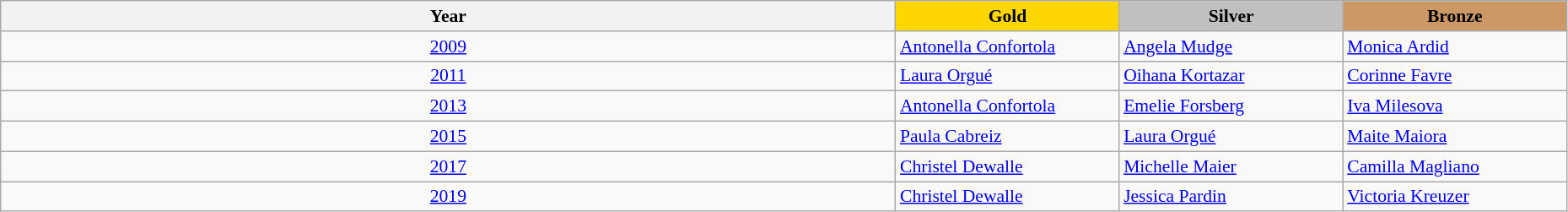<table class="wikitable" style="width:98%; font-size:90%">
<tr>
<th>Year</th>
<th style="width:170px; background:gold">Gold</th>
<th style="width:170px; background:silver">Silver</th>
<th style="width:170px; background:#cc9966">Bronze</th>
</tr>
<tr>
<td align=center><a href='#'>2009</a></td>
<td> <a href='#'>Antonella Confortola</a></td>
<td> <a href='#'>Angela Mudge</a></td>
<td> <a href='#'>Monica Ardid</a></td>
</tr>
<tr>
<td align=center><a href='#'>2011</a></td>
<td> <a href='#'>Laura Orgué</a></td>
<td> <a href='#'>Oihana Kortazar</a></td>
<td> <a href='#'>Corinne Favre</a></td>
</tr>
<tr>
<td align=center><a href='#'>2013</a></td>
<td> <a href='#'>Antonella Confortola</a></td>
<td>  <a href='#'>Emelie Forsberg</a></td>
<td>  <a href='#'>Iva Milesova</a></td>
</tr>
<tr>
<td align=center><a href='#'>2015</a></td>
<td> <a href='#'>Paula Cabreiz</a></td>
<td> <a href='#'>Laura Orgué</a></td>
<td> <a href='#'>Maite Maiora</a></td>
</tr>
<tr>
<td align=center><a href='#'>2017</a></td>
<td> <a href='#'>Christel Dewalle</a></td>
<td> <a href='#'>Michelle Maier</a></td>
<td> <a href='#'>Camilla Magliano</a></td>
</tr>
<tr>
<td align=center><a href='#'>2019</a></td>
<td> <a href='#'>Christel Dewalle</a></td>
<td> <a href='#'>Jessica Pardin</a></td>
<td> <a href='#'>Victoria Kreuzer</a></td>
</tr>
</table>
